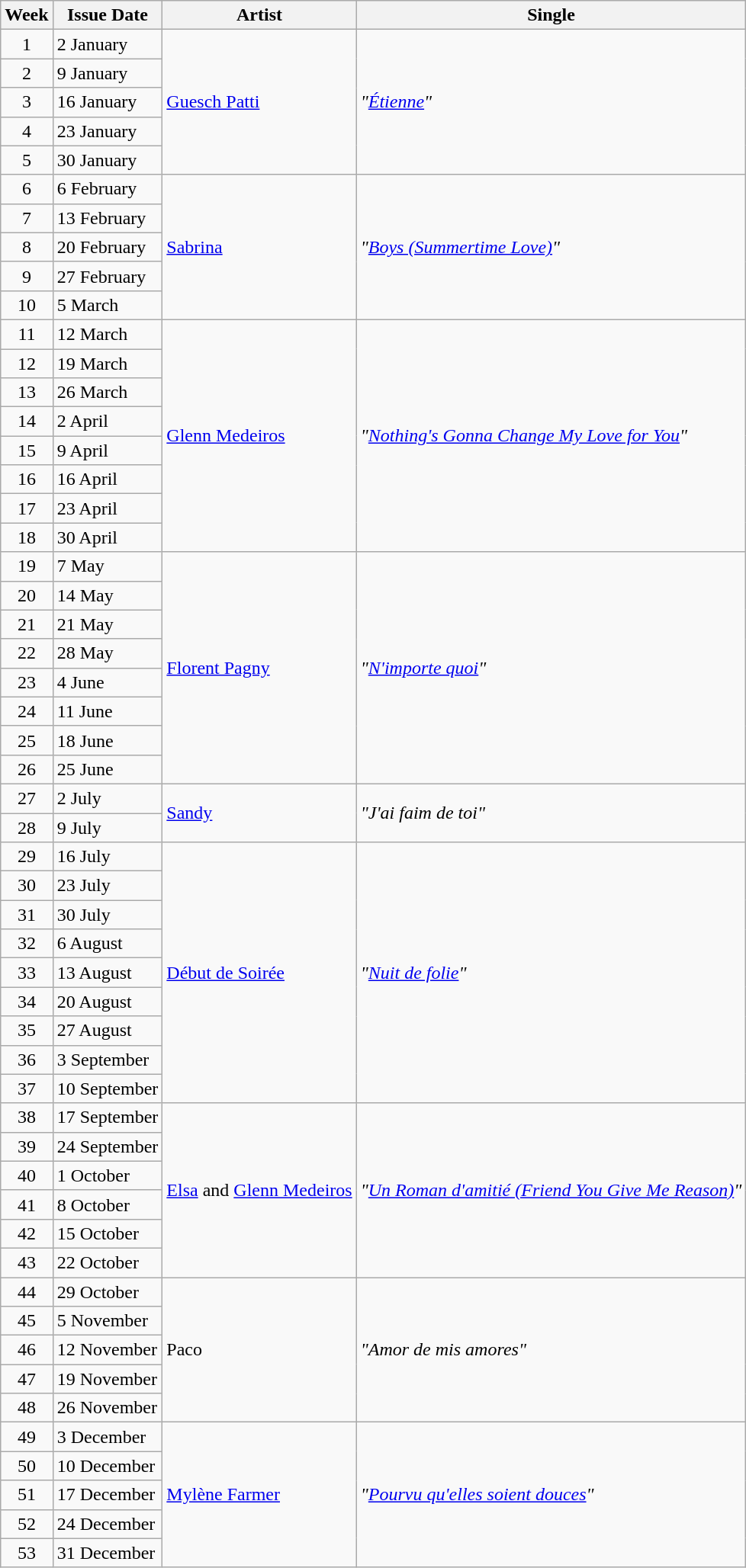<table class="wikitable">
<tr>
<th rowspan>Week</th>
<th rowspan>Issue Date</th>
<th rowspan>Artist</th>
<th rowspan>Single</th>
</tr>
<tr>
<td style="text-align: center;">1</td>
<td>2 January</td>
<td rowspan="5"><a href='#'>Guesch Patti</a></td>
<td rowspan="5"><em>"<a href='#'>Étienne</a>"</em></td>
</tr>
<tr>
<td style="text-align: center;">2</td>
<td>9 January</td>
</tr>
<tr>
<td style="text-align: center;">3</td>
<td>16 January</td>
</tr>
<tr>
<td style="text-align: center;">4</td>
<td>23 January</td>
</tr>
<tr>
<td style="text-align: center;">5</td>
<td>30 January</td>
</tr>
<tr>
<td style="text-align: center;">6</td>
<td>6 February</td>
<td rowspan="5"><a href='#'>Sabrina</a></td>
<td rowspan="5"><em>"<a href='#'>Boys (Summertime Love)</a>"</em></td>
</tr>
<tr>
<td style="text-align: center;">7</td>
<td>13 February</td>
</tr>
<tr>
<td style="text-align: center;">8</td>
<td>20 February</td>
</tr>
<tr>
<td style="text-align: center;">9</td>
<td>27 February</td>
</tr>
<tr>
<td style="text-align: center;">10</td>
<td>5 March</td>
</tr>
<tr>
<td style="text-align: center;">11</td>
<td>12 March</td>
<td rowspan="8"><a href='#'>Glenn Medeiros</a></td>
<td rowspan="8"><em>"<a href='#'>Nothing's Gonna Change My Love for You</a>"</em></td>
</tr>
<tr>
<td style="text-align: center;">12</td>
<td>19 March</td>
</tr>
<tr>
<td style="text-align: center;">13</td>
<td>26 March</td>
</tr>
<tr>
<td style="text-align: center;">14</td>
<td>2 April</td>
</tr>
<tr>
<td style="text-align: center;">15</td>
<td>9 April</td>
</tr>
<tr>
<td style="text-align: center;">16</td>
<td>16 April</td>
</tr>
<tr>
<td style="text-align: center;">17</td>
<td>23 April</td>
</tr>
<tr>
<td style="text-align: center;">18</td>
<td>30 April</td>
</tr>
<tr>
<td style="text-align: center;">19</td>
<td>7 May</td>
<td rowspan="8"><a href='#'>Florent Pagny</a></td>
<td rowspan="8"><em>"<a href='#'>N'importe quoi</a>"</em></td>
</tr>
<tr>
<td style="text-align: center;">20</td>
<td>14 May</td>
</tr>
<tr>
<td style="text-align: center;">21</td>
<td>21 May</td>
</tr>
<tr>
<td style="text-align: center;">22</td>
<td>28 May</td>
</tr>
<tr>
<td style="text-align: center;">23</td>
<td>4 June</td>
</tr>
<tr>
<td style="text-align: center;">24</td>
<td>11 June</td>
</tr>
<tr>
<td style="text-align: center;">25</td>
<td>18 June</td>
</tr>
<tr>
<td style="text-align: center;">26</td>
<td>25 June</td>
</tr>
<tr>
<td style="text-align: center;">27</td>
<td>2 July</td>
<td rowspan="2"><a href='#'>Sandy</a></td>
<td rowspan="2"><em>"J'ai faim de toi"</em></td>
</tr>
<tr>
<td style="text-align: center;">28</td>
<td>9 July</td>
</tr>
<tr>
<td style="text-align: center;">29</td>
<td>16 July</td>
<td rowspan="9"><a href='#'>Début de Soirée</a></td>
<td rowspan="9"><em>"<a href='#'>Nuit de folie</a>"</em></td>
</tr>
<tr>
<td style="text-align: center;">30</td>
<td>23 July</td>
</tr>
<tr>
<td style="text-align: center;">31</td>
<td>30 July</td>
</tr>
<tr>
<td style="text-align: center;">32</td>
<td>6 August</td>
</tr>
<tr>
<td style="text-align: center;">33</td>
<td>13 August</td>
</tr>
<tr>
<td style="text-align: center;">34</td>
<td>20 August</td>
</tr>
<tr>
<td style="text-align: center;">35</td>
<td>27 August</td>
</tr>
<tr>
<td style="text-align: center;">36</td>
<td>3 September</td>
</tr>
<tr>
<td style="text-align: center;">37</td>
<td>10 September</td>
</tr>
<tr>
<td style="text-align: center;">38</td>
<td>17 September</td>
<td rowspan="6"><a href='#'>Elsa</a> and <a href='#'>Glenn Medeiros</a></td>
<td rowspan="6"><em>"<a href='#'>Un Roman d'amitié (Friend You Give Me Reason)</a>"</em></td>
</tr>
<tr>
<td style="text-align: center;">39</td>
<td>24 September</td>
</tr>
<tr>
<td style="text-align: center;">40</td>
<td>1 October</td>
</tr>
<tr>
<td style="text-align: center;">41</td>
<td>8 October</td>
</tr>
<tr>
<td style="text-align: center;">42</td>
<td>15 October</td>
</tr>
<tr>
<td style="text-align: center;">43</td>
<td>22 October</td>
</tr>
<tr>
<td style="text-align: center;">44</td>
<td>29 October</td>
<td rowspan="5">Paco</td>
<td rowspan="5"><em>"Amor de mis amores"</em></td>
</tr>
<tr>
<td style="text-align: center;">45</td>
<td>5 November</td>
</tr>
<tr>
<td style="text-align: center;">46</td>
<td>12 November</td>
</tr>
<tr>
<td style="text-align: center;">47</td>
<td>19 November</td>
</tr>
<tr>
<td style="text-align: center;">48</td>
<td>26 November</td>
</tr>
<tr>
<td style="text-align: center;">49</td>
<td>3 December</td>
<td rowspan="5"><a href='#'>Mylène Farmer</a></td>
<td rowspan="5"><em>"<a href='#'>Pourvu qu'elles soient douces</a>"</em></td>
</tr>
<tr>
<td style="text-align: center;">50</td>
<td>10 December</td>
</tr>
<tr>
<td style="text-align: center;">51</td>
<td>17 December</td>
</tr>
<tr>
<td style="text-align: center;">52</td>
<td>24 December</td>
</tr>
<tr>
<td style="text-align: center;">53</td>
<td>31 December</td>
</tr>
</table>
